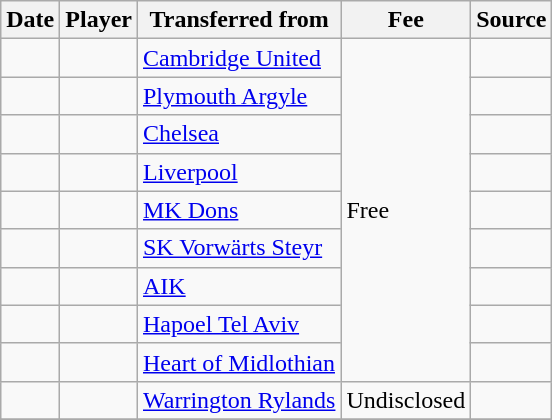<table class="wikitable plainrowheaders sortable">
<tr>
<th scope=col>Date</th>
<th scope=col>Player</th>
<th>Transferred from</th>
<th !scope=col; style="width: 65px;">Fee</th>
<th scope=col>Source</th>
</tr>
<tr>
<td></td>
<td> </td>
<td> <a href='#'>Cambridge United</a></td>
<td rowspan=9>Free</td>
<td></td>
</tr>
<tr>
<td></td>
<td> </td>
<td> <a href='#'>Plymouth Argyle</a></td>
<td></td>
</tr>
<tr>
<td></td>
<td> </td>
<td> <a href='#'>Chelsea</a></td>
<td></td>
</tr>
<tr>
<td></td>
<td> </td>
<td> <a href='#'>Liverpool</a></td>
<td></td>
</tr>
<tr>
<td></td>
<td> </td>
<td> <a href='#'>MK Dons</a></td>
<td></td>
</tr>
<tr>
<td></td>
<td> </td>
<td> <a href='#'>SK Vorwärts Steyr</a></td>
<td></td>
</tr>
<tr>
<td></td>
<td> </td>
<td> <a href='#'>AIK</a></td>
<td></td>
</tr>
<tr>
<td></td>
<td> </td>
<td> <a href='#'>Hapoel Tel Aviv</a></td>
<td></td>
</tr>
<tr>
<td></td>
<td> </td>
<td> <a href='#'>Heart of Midlothian</a></td>
<td></td>
</tr>
<tr>
<td></td>
<td> </td>
<td> <a href='#'>Warrington Rylands</a></td>
<td>Undisclosed</td>
<td></td>
</tr>
<tr>
</tr>
</table>
